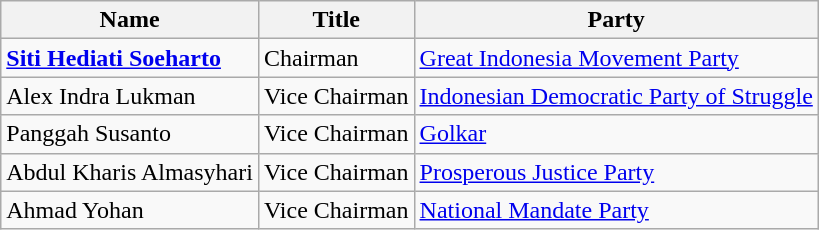<table class="wikitable">
<tr>
<th>Name</th>
<th>Title</th>
<th>Party</th>
</tr>
<tr>
<td><strong><a href='#'>Siti Hediati Soeharto</a></strong></td>
<td>Chairman</td>
<td><a href='#'>Great Indonesia Movement Party</a></td>
</tr>
<tr>
<td>Alex Indra Lukman</td>
<td>Vice Chairman</td>
<td><a href='#'>Indonesian Democratic Party of Struggle</a></td>
</tr>
<tr>
<td>Panggah Susanto</td>
<td>Vice Chairman</td>
<td><a href='#'>Golkar</a></td>
</tr>
<tr>
<td>Abdul Kharis Almasyhari</td>
<td>Vice Chairman</td>
<td><a href='#'>Prosperous Justice Party</a></td>
</tr>
<tr>
<td>Ahmad Yohan</td>
<td>Vice Chairman</td>
<td><a href='#'>National Mandate Party</a></td>
</tr>
</table>
